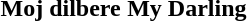<table>
<tr>
<th width="50%">Moj dilbere</th>
<th width="50%">My Darling</th>
</tr>
<tr>
<td valign="top"><br></td>
<td valign="top"><br></td>
</tr>
</table>
